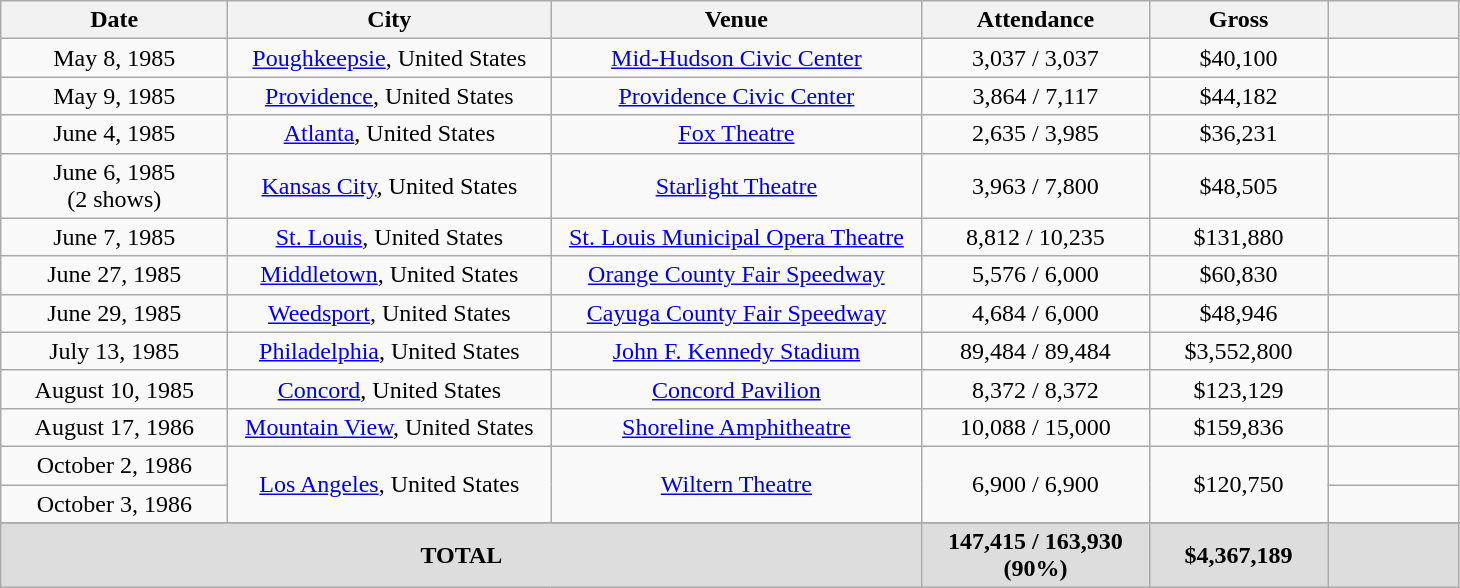<table class="wikitable sortable plainrowheaders" style="text-align:center;">
<tr>
<th scope="col" style="width:9em;">Date</th>
<th scope="col" style="width:13em;">City</th>
<th scope="col" style="width:15em;">Venue</th>
<th scope="col" style="width:9em;">Attendance</th>
<th scope="col" style="width:7em;">Gross</th>
<th scope="col" style="width:5em;" class="unsortable"></th>
</tr>
<tr>
<td>May 8, 1985</td>
<td><a href='#'>Poughkeepsie</a>, United States</td>
<td><a href='#'>Mid-Hudson Civic Center</a></td>
<td>3,037 / 3,037</td>
<td>$40,100</td>
<td></td>
</tr>
<tr>
<td>May 9, 1985</td>
<td><a href='#'>Providence</a>, United States</td>
<td><a href='#'>Providence Civic Center</a></td>
<td>3,864 / 7,117</td>
<td>$44,182</td>
<td></td>
</tr>
<tr>
<td>June 4, 1985</td>
<td><a href='#'>Atlanta</a>, United States</td>
<td><a href='#'>Fox Theatre</a></td>
<td>2,635 / 3,985</td>
<td>$36,231</td>
<td></td>
</tr>
<tr>
<td>June 6, 1985<br>(2 shows)</td>
<td><a href='#'>Kansas City</a>, United States</td>
<td><a href='#'>Starlight Theatre</a></td>
<td>3,963 / 7,800</td>
<td>$48,505</td>
<td></td>
</tr>
<tr>
<td>June 7, 1985</td>
<td><a href='#'>St. Louis</a>, United States</td>
<td><a href='#'>St. Louis Municipal Opera Theatre</a></td>
<td>8,812 / 10,235</td>
<td>$131,880</td>
<td></td>
</tr>
<tr>
<td>June 27, 1985</td>
<td><a href='#'>Middletown</a>, United States</td>
<td><a href='#'>Orange County Fair Speedway</a></td>
<td>5,576 / 6,000</td>
<td>$60,830</td>
<td></td>
</tr>
<tr>
<td>June 29, 1985</td>
<td><a href='#'>Weedsport</a>, United States</td>
<td><a href='#'>Cayuga County Fair Speedway</a></td>
<td>4,684 / 6,000</td>
<td>$48,946</td>
<td></td>
</tr>
<tr>
<td>July 13, 1985</td>
<td><a href='#'>Philadelphia</a>, United States</td>
<td><a href='#'>John F. Kennedy Stadium</a></td>
<td>89,484 / 89,484</td>
<td>$3,552,800</td>
<td></td>
</tr>
<tr>
<td>August 10, 1985</td>
<td><a href='#'>Concord</a>, United States</td>
<td><a href='#'>Concord Pavilion</a></td>
<td>8,372 / 8,372</td>
<td>$123,129</td>
<td></td>
</tr>
<tr>
<td>August 17, 1986</td>
<td><a href='#'>Mountain View</a>, United States</td>
<td><a href='#'>Shoreline Amphitheatre</a></td>
<td>10,088 / 15,000</td>
<td>$159,836</td>
<td></td>
</tr>
<tr>
<td>October 2, 1986</td>
<td rowspan="2"><a href='#'>Los Angeles</a>, United States</td>
<td rowspan="2"><a href='#'>Wiltern Theatre</a></td>
<td rowspan="2">6,900 / 6,900</td>
<td rowspan="2">$120,750</td>
<td></td>
</tr>
<tr>
<td>October 3, 1986</td>
<td></td>
</tr>
<tr>
</tr>
<tr style="background:#ddd;">
<td colspan="3"><strong>TOTAL</strong></td>
<td><strong>147,415 / 163,930 (90%)</strong></td>
<td><strong>$4,367,189</strong></td>
<td></td>
</tr>
</table>
